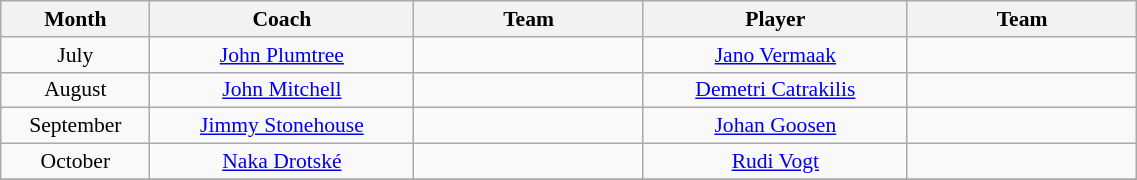<table class="wikitable" style="font-size:90%; width:60%; text-align: center;">
<tr>
<th width="13%">Month</th>
<th width="23%">Coach</th>
<th width="20%">Team</th>
<th width="23%">Player</th>
<th width="20%">Team</th>
</tr>
<tr>
<td>July</td>
<td><a href='#'>John Plumtree</a></td>
<td></td>
<td><a href='#'>Jano Vermaak</a></td>
<td></td>
</tr>
<tr>
<td>August</td>
<td><a href='#'>John Mitchell</a></td>
<td></td>
<td><a href='#'>Demetri Catrakilis</a></td>
<td></td>
</tr>
<tr>
<td>September</td>
<td><a href='#'>Jimmy Stonehouse</a></td>
<td></td>
<td><a href='#'>Johan Goosen</a></td>
<td></td>
</tr>
<tr>
<td>October</td>
<td><a href='#'>Naka Drotské</a></td>
<td></td>
<td><a href='#'>Rudi Vogt</a></td>
<td></td>
</tr>
<tr>
</tr>
</table>
